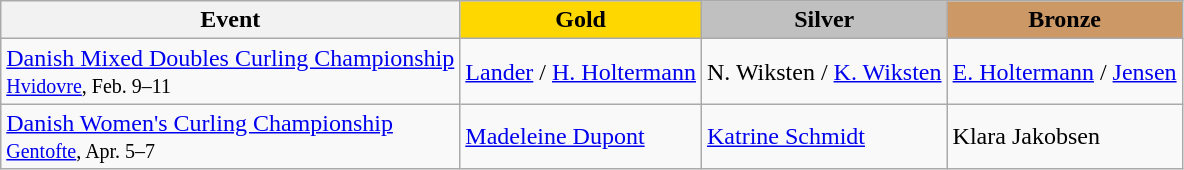<table class="wikitable">
<tr>
<th>Event</th>
<th style="background:gold">Gold</th>
<th style="background:silver">Silver</th>
<th style="background:#cc9966">Bronze</th>
</tr>
<tr>
<td><a href='#'>Danish Mixed Doubles Curling Championship</a> <br> <small><a href='#'>Hvidovre</a>, Feb. 9–11 </small></td>
<td><a href='#'>Lander</a> / <a href='#'>H. Holtermann</a></td>
<td>N. Wiksten / <a href='#'>K. Wiksten</a></td>
<td><a href='#'>E. Holtermann</a> / <a href='#'>Jensen</a></td>
</tr>
<tr>
<td><a href='#'>Danish Women's Curling Championship</a> <br> <small><a href='#'>Gentofte</a>, Apr. 5–7 </small></td>
<td><a href='#'>Madeleine Dupont</a></td>
<td><a href='#'>Katrine Schmidt</a></td>
<td>Klara Jakobsen</td>
</tr>
</table>
